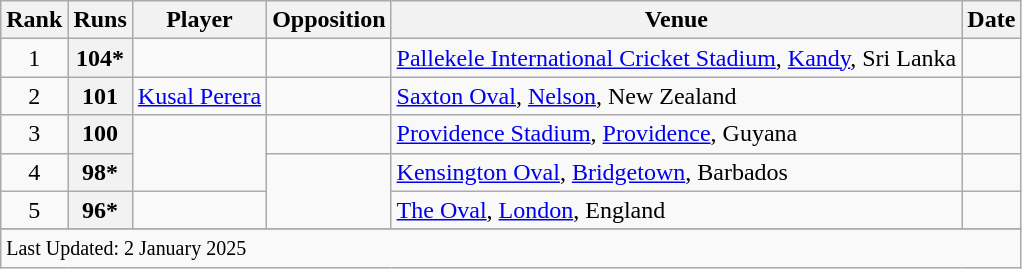<table class="wikitable plainrowheaders sortable">
<tr>
<th scope=col>Rank</th>
<th scope=col>Runs</th>
<th scope=col>Player</th>
<th scope=col>Opposition</th>
<th scope=col>Venue</th>
<th scope=col>Date</th>
</tr>
<tr>
<td align=center>1</td>
<th scope=row style=text-align:center;>104*</th>
<td></td>
<td></td>
<td><a href='#'>Pallekele International Cricket Stadium</a>, <a href='#'>Kandy</a>, Sri Lanka</td>
<td></td>
</tr>
<tr>
<td align=center>2</td>
<th scope=row style=text-align:center;>101</th>
<td><a href='#'>Kusal Perera</a> </td>
<td></td>
<td><a href='#'>Saxton Oval</a>, <a href='#'>Nelson</a>, New Zealand</td>
<td></td>
</tr>
<tr>
<td align="center">3</td>
<th scope="row" style="text-align:center;">100</th>
<td rowspan="2"></td>
<td></td>
<td><a href='#'>Providence Stadium</a>, <a href='#'>Providence</a>, Guyana</td>
<td> </td>
</tr>
<tr>
<td align="center">4</td>
<th scope="row" style="text-align:center;">98*</th>
<td rowspan="2"></td>
<td><a href='#'>Kensington Oval</a>, <a href='#'>Bridgetown</a>, Barbados</td>
<td> </td>
</tr>
<tr>
<td align="center">5</td>
<th scope="row" style="text-align:center;">96*</th>
<td></td>
<td><a href='#'>The Oval</a>, <a href='#'>London</a>, England</td>
<td> </td>
</tr>
<tr>
</tr>
<tr class=sortbottom>
<td colspan=6><small>Last Updated: 2 January 2025</small></td>
</tr>
</table>
